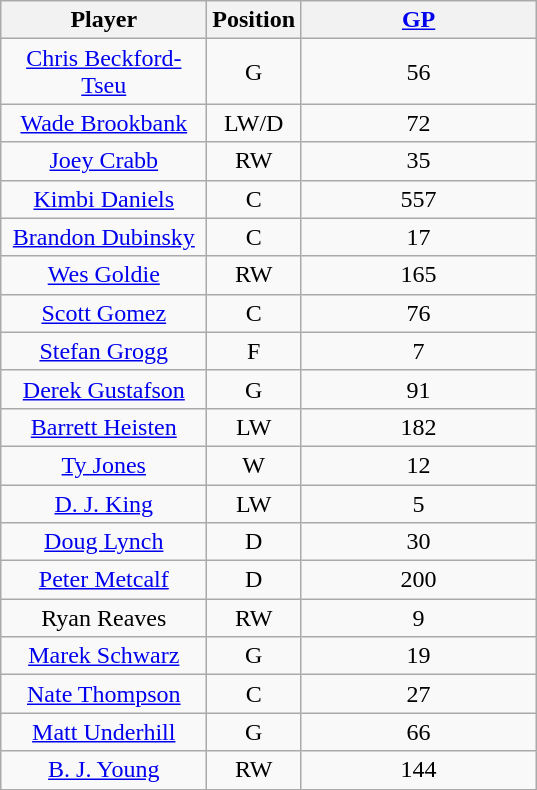<table class="wikitable sortable" style="text-align:center">
<tr>
<th width=130px>Player</th>
<th width=40px>Position</th>
<th width=150px><a href='#'>GP</a></th>
</tr>
<tr>
<td><a href='#'>Chris Beckford-Tseu</a></td>
<td>G</td>
<td>56</td>
</tr>
<tr>
<td><a href='#'>Wade Brookbank</a></td>
<td>LW/D</td>
<td>72</td>
</tr>
<tr>
<td><a href='#'>Joey Crabb</a></td>
<td>RW</td>
<td>35</td>
</tr>
<tr>
<td><a href='#'>Kimbi Daniels</a></td>
<td>C</td>
<td>557</td>
</tr>
<tr>
<td><a href='#'>Brandon Dubinsky</a></td>
<td>C</td>
<td>17</td>
</tr>
<tr>
<td><a href='#'>Wes Goldie</a></td>
<td>RW</td>
<td>165</td>
</tr>
<tr>
<td><a href='#'>Scott Gomez</a></td>
<td>C</td>
<td>76</td>
</tr>
<tr>
<td><a href='#'>Stefan Grogg</a></td>
<td>F</td>
<td>7</td>
</tr>
<tr>
<td><a href='#'>Derek Gustafson</a></td>
<td>G</td>
<td>91</td>
</tr>
<tr>
<td><a href='#'>Barrett Heisten</a></td>
<td>LW</td>
<td>182</td>
</tr>
<tr>
<td><a href='#'>Ty Jones</a></td>
<td>W</td>
<td>12</td>
</tr>
<tr>
<td><a href='#'>D. J. King</a></td>
<td>LW</td>
<td>5</td>
</tr>
<tr>
<td><a href='#'>Doug Lynch</a></td>
<td>D</td>
<td>30</td>
</tr>
<tr>
<td><a href='#'>Peter Metcalf</a></td>
<td>D</td>
<td>200</td>
</tr>
<tr>
<td>Ryan Reaves</td>
<td>RW</td>
<td>9</td>
</tr>
<tr>
<td><a href='#'>Marek Schwarz</a></td>
<td>G</td>
<td>19</td>
</tr>
<tr>
<td><a href='#'>Nate Thompson</a></td>
<td>C</td>
<td>27</td>
</tr>
<tr>
<td><a href='#'>Matt Underhill</a></td>
<td>G</td>
<td>66</td>
</tr>
<tr>
<td><a href='#'>B. J. Young</a></td>
<td>RW</td>
<td>144</td>
</tr>
</table>
